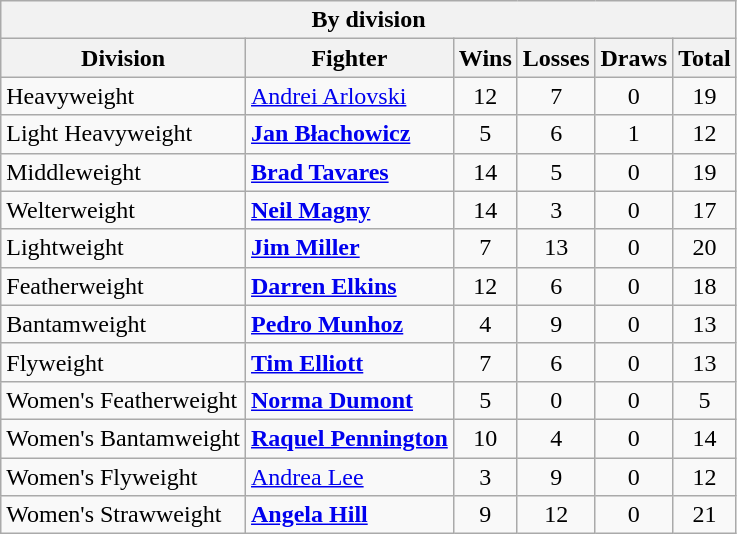<table class=wikitable style="text-align:center;">
<tr>
<th colspan=6>By division</th>
</tr>
<tr>
<th>Division</th>
<th>Fighter</th>
<th>Wins</th>
<th>Losses</th>
<th>Draws</th>
<th>Total</th>
</tr>
<tr>
<td align=left>Heavyweight</td>
<td align=left> <a href='#'>Andrei Arlovski</a></td>
<td>12</td>
<td>7</td>
<td>0</td>
<td>19</td>
</tr>
<tr>
<td align=left>Light Heavyweight</td>
<td align=left> <strong><a href='#'>Jan Błachowicz</a></strong></td>
<td>5</td>
<td>6</td>
<td>1</td>
<td>12</td>
</tr>
<tr>
<td align=left>Middleweight</td>
<td align=left> <strong><a href='#'>Brad Tavares</a></strong></td>
<td>14</td>
<td>5</td>
<td>0</td>
<td>19</td>
</tr>
<tr>
<td align=left>Welterweight</td>
<td align=left> <strong><a href='#'>Neil Magny</a></strong></td>
<td>14</td>
<td>3</td>
<td>0</td>
<td>17</td>
</tr>
<tr>
<td align=left>Lightweight</td>
<td align=left> <strong><a href='#'>Jim Miller</a></strong></td>
<td>7</td>
<td>13</td>
<td>0</td>
<td>20</td>
</tr>
<tr>
<td align=left>Featherweight</td>
<td align=left> <strong><a href='#'>Darren Elkins</a></strong></td>
<td>12</td>
<td>6</td>
<td>0</td>
<td>18</td>
</tr>
<tr>
<td align=left>Bantamweight</td>
<td align=left> <strong><a href='#'>Pedro Munhoz</a></strong></td>
<td>4</td>
<td>9</td>
<td>0</td>
<td>13</td>
</tr>
<tr>
<td align=left>Flyweight</td>
<td align=left> <strong><a href='#'>Tim Elliott</a></strong></td>
<td>7</td>
<td>6</td>
<td>0</td>
<td>13</td>
</tr>
<tr>
<td align=left>Women's Featherweight</td>
<td align=left> <strong><a href='#'>Norma Dumont</a></strong></td>
<td>5</td>
<td>0</td>
<td>0</td>
<td>5</td>
</tr>
<tr>
<td align=left>Women's Bantamweight</td>
<td align=left> <strong><a href='#'>Raquel Pennington</a></strong></td>
<td>10</td>
<td>4</td>
<td>0</td>
<td>14</td>
</tr>
<tr>
<td align=left>Women's Flyweight</td>
<td align=left> <a href='#'>Andrea Lee</a></td>
<td>3</td>
<td>9</td>
<td>0</td>
<td>12</td>
</tr>
<tr>
<td align=left>Women's Strawweight</td>
<td align=left> <strong><a href='#'>Angela Hill</a></strong></td>
<td>9</td>
<td>12</td>
<td>0</td>
<td>21</td>
</tr>
</table>
